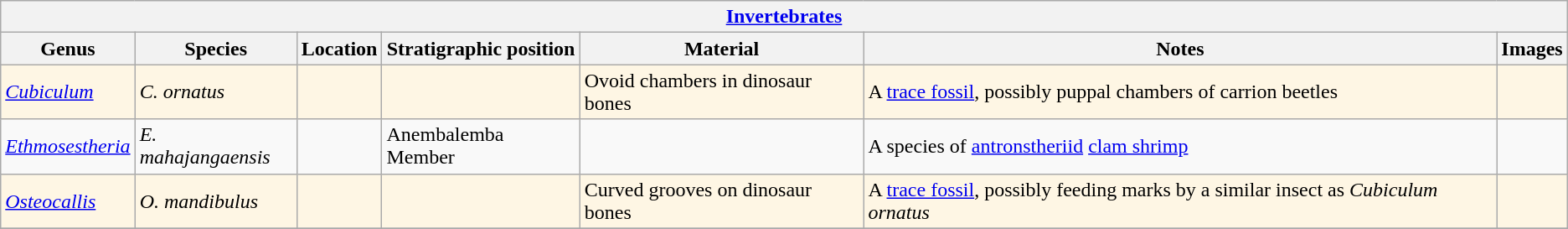<table class="wikitable" align="center">
<tr>
<th colspan="7" align="center"><a href='#'>Invertebrates</a></th>
</tr>
<tr>
<th>Genus</th>
<th>Species</th>
<th>Location</th>
<th>Stratigraphic position</th>
<th>Material</th>
<th>Notes</th>
<th>Images</th>
</tr>
<tr>
<td style="background:#FEF6E4;"><em><a href='#'>Cubiculum</a></em></td>
<td style="background:#FEF6E4;"><em>C. ornatus</em></td>
<td style="background:#FEF6E4;"></td>
<td style="background:#FEF6E4;"></td>
<td style="background:#FEF6E4;">Ovoid chambers in dinosaur bones</td>
<td style="background:#FEF6E4;">A <a href='#'>trace fossil</a>, possibly puppal chambers of carrion beetles</td>
<td style="background:#FEF6E4;"></td>
</tr>
<tr>
<td><em><a href='#'>Ethmosestheria</a></em></td>
<td><em>E. mahajangaensis</em></td>
<td></td>
<td>Anembalemba Member</td>
<td></td>
<td>A species of <a href='#'>antronstheriid</a> <a href='#'>clam shrimp</a></td>
<td></td>
</tr>
<tr>
<td style="background:#FEF6E4;"><em><a href='#'>Osteocallis</a></em></td>
<td style="background:#FEF6E4;"><em>O. mandibulus</em></td>
<td style="background:#FEF6E4;"></td>
<td style="background:#FEF6E4;"></td>
<td style="background:#FEF6E4;">Curved grooves on dinosaur bones</td>
<td style="background:#FEF6E4;">A <a href='#'>trace fossil</a>, possibly feeding marks by a similar insect as <em>Cubiculum ornatus</em></td>
<td style="background:#FEF6E4;"></td>
</tr>
<tr>
</tr>
</table>
